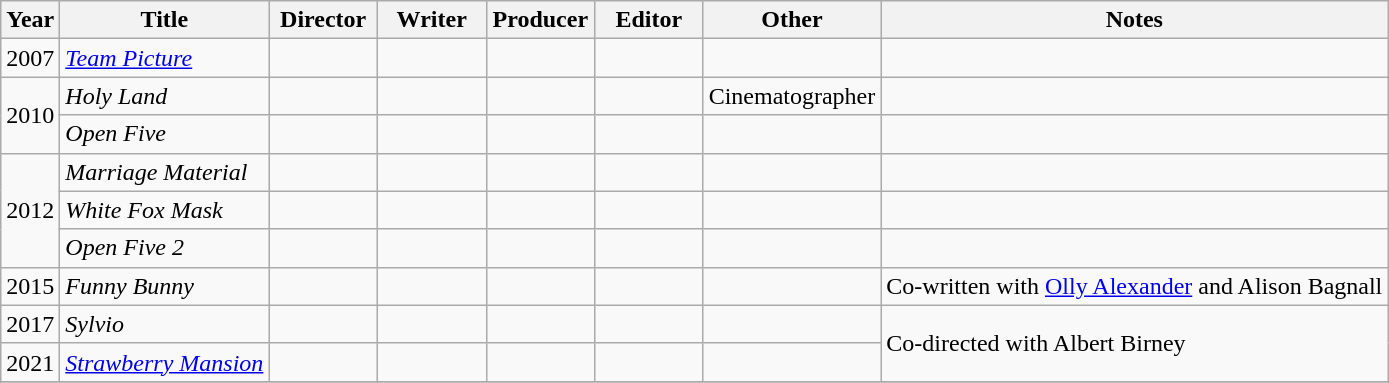<table class="wikitable sortable">
<tr>
<th>Year</th>
<th>Title</th>
<th width="65">Director</th>
<th width="65">Writer</th>
<th width="65">Producer</th>
<th width="65">Editor</th>
<th>Other</th>
<th>Notes</th>
</tr>
<tr>
<td>2007</td>
<td><em><a href='#'>Team Picture</a></em></td>
<td></td>
<td></td>
<td></td>
<td></td>
<td></td>
<td></td>
</tr>
<tr>
<td rowspan="2">2010</td>
<td><em>Holy Land</em></td>
<td></td>
<td></td>
<td></td>
<td></td>
<td>Cinematographer</td>
<td></td>
</tr>
<tr>
<td><em>Open Five</em></td>
<td></td>
<td></td>
<td></td>
<td></td>
<td></td>
<td></td>
</tr>
<tr>
<td rowspan="3">2012</td>
<td><em>Marriage Material</em></td>
<td></td>
<td></td>
<td></td>
<td></td>
<td></td>
<td></td>
</tr>
<tr>
<td><em>White Fox Mask</em></td>
<td></td>
<td></td>
<td></td>
<td></td>
<td></td>
<td></td>
</tr>
<tr>
<td><em>Open Five 2</em></td>
<td></td>
<td></td>
<td></td>
<td></td>
<td></td>
<td></td>
</tr>
<tr>
<td>2015</td>
<td><em>Funny Bunny</em></td>
<td></td>
<td></td>
<td></td>
<td></td>
<td></td>
<td>Co-written with <a href='#'>Olly Alexander</a> and Alison Bagnall</td>
</tr>
<tr>
<td>2017</td>
<td><em>Sylvio</em></td>
<td></td>
<td></td>
<td></td>
<td></td>
<td></td>
<td rowspan="2">Co-directed with Albert Birney</td>
</tr>
<tr>
<td>2021</td>
<td><em><a href='#'>Strawberry Mansion</a></em></td>
<td></td>
<td></td>
<td></td>
<td></td>
<td></td>
</tr>
<tr>
</tr>
</table>
